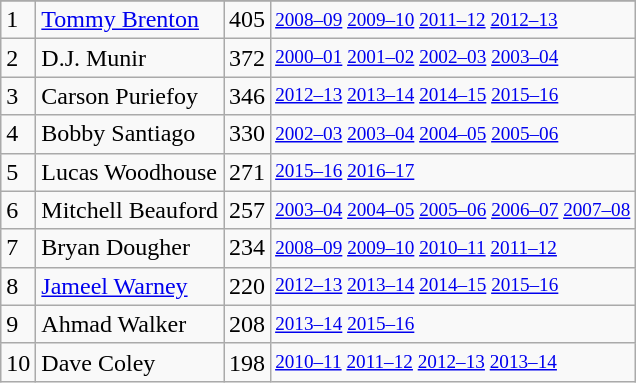<table class="wikitable">
<tr>
</tr>
<tr>
<td>1</td>
<td><a href='#'>Tommy Brenton</a></td>
<td>405</td>
<td style="font-size:80%;"><a href='#'>2008–09</a> <a href='#'>2009–10</a> <a href='#'>2011–12</a> <a href='#'>2012–13</a></td>
</tr>
<tr>
<td>2</td>
<td>D.J. Munir</td>
<td>372</td>
<td style="font-size:80%;"><a href='#'>2000–01</a> <a href='#'>2001–02</a> <a href='#'>2002–03</a> <a href='#'>2003–04</a></td>
</tr>
<tr>
<td>3</td>
<td>Carson Puriefoy</td>
<td>346</td>
<td style="font-size:80%;"><a href='#'>2012–13</a> <a href='#'>2013–14</a> <a href='#'>2014–15</a> <a href='#'>2015–16</a></td>
</tr>
<tr>
<td>4</td>
<td>Bobby Santiago</td>
<td>330</td>
<td style="font-size:80%;"><a href='#'>2002–03</a> <a href='#'>2003–04</a> <a href='#'>2004–05</a> <a href='#'>2005–06</a></td>
</tr>
<tr>
<td>5</td>
<td>Lucas Woodhouse</td>
<td>271</td>
<td style="font-size:80%;"><a href='#'>2015–16</a> <a href='#'>2016–17</a></td>
</tr>
<tr>
<td>6</td>
<td>Mitchell Beauford</td>
<td>257</td>
<td style="font-size:80%;"><a href='#'>2003–04</a> <a href='#'>2004–05</a> <a href='#'>2005–06</a> <a href='#'>2006–07</a> <a href='#'>2007–08</a></td>
</tr>
<tr>
<td>7</td>
<td>Bryan Dougher</td>
<td>234</td>
<td style="font-size:80%;"><a href='#'>2008–09</a> <a href='#'>2009–10</a> <a href='#'>2010–11</a> <a href='#'>2011–12</a></td>
</tr>
<tr>
<td>8</td>
<td><a href='#'>Jameel Warney</a></td>
<td>220</td>
<td style="font-size:80%;"><a href='#'>2012–13</a> <a href='#'>2013–14</a> <a href='#'>2014–15</a> <a href='#'>2015–16</a></td>
</tr>
<tr>
<td>9</td>
<td>Ahmad Walker</td>
<td>208</td>
<td style="font-size:80%;"><a href='#'>2013–14</a> <a href='#'>2015–16</a></td>
</tr>
<tr>
<td>10</td>
<td>Dave Coley</td>
<td>198</td>
<td style="font-size:80%;"><a href='#'>2010–11</a> <a href='#'>2011–12</a> <a href='#'>2012–13</a> <a href='#'>2013–14</a></td>
</tr>
</table>
